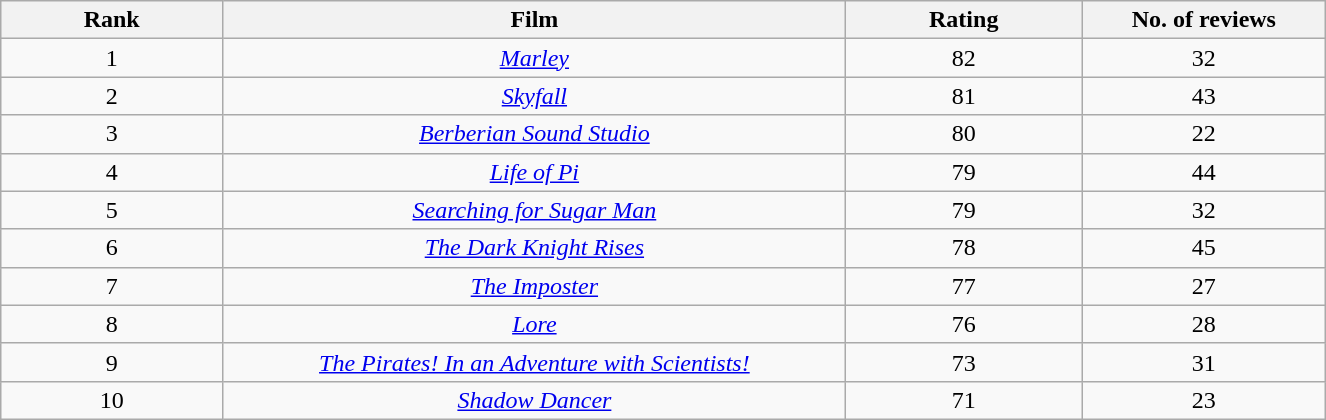<table class="wikitable sortable plainrowheaders"  style="width:70%; text-align:center; margin:1em auto 1em auto;" cellpadding="5" cellspacing="5">
<tr>
<th style="width:5%;">Rank</th>
<th style="width:14%;">Film</th>
<th style="width:5%;">Rating</th>
<th style="width:5%;">No. of reviews</th>
</tr>
<tr>
<td>1</td>
<td><em><a href='#'>Marley</a></em></td>
<td>82</td>
<td>32</td>
</tr>
<tr>
<td>2</td>
<td><em><a href='#'>Skyfall</a></em></td>
<td>81</td>
<td>43</td>
</tr>
<tr>
<td>3</td>
<td><em><a href='#'>Berberian Sound Studio</a></em></td>
<td>80</td>
<td>22</td>
</tr>
<tr>
<td>4</td>
<td><em><a href='#'>Life of Pi</a></em></td>
<td>79</td>
<td>44</td>
</tr>
<tr>
<td>5</td>
<td><em><a href='#'>Searching for Sugar Man</a></em></td>
<td>79</td>
<td>32</td>
</tr>
<tr>
<td>6</td>
<td><em><a href='#'>The Dark Knight Rises</a></em></td>
<td>78</td>
<td>45</td>
</tr>
<tr>
<td>7</td>
<td><em><a href='#'>The Imposter</a></em></td>
<td>77</td>
<td>27</td>
</tr>
<tr>
<td>8</td>
<td><em><a href='#'>Lore</a></em></td>
<td>76</td>
<td>28</td>
</tr>
<tr>
<td>9</td>
<td><em><a href='#'>The Pirates! In an Adventure with Scientists!</a></em></td>
<td>73</td>
<td>31</td>
</tr>
<tr>
<td>10</td>
<td><em><a href='#'>Shadow Dancer</a></em></td>
<td>71</td>
<td>23</td>
</tr>
</table>
